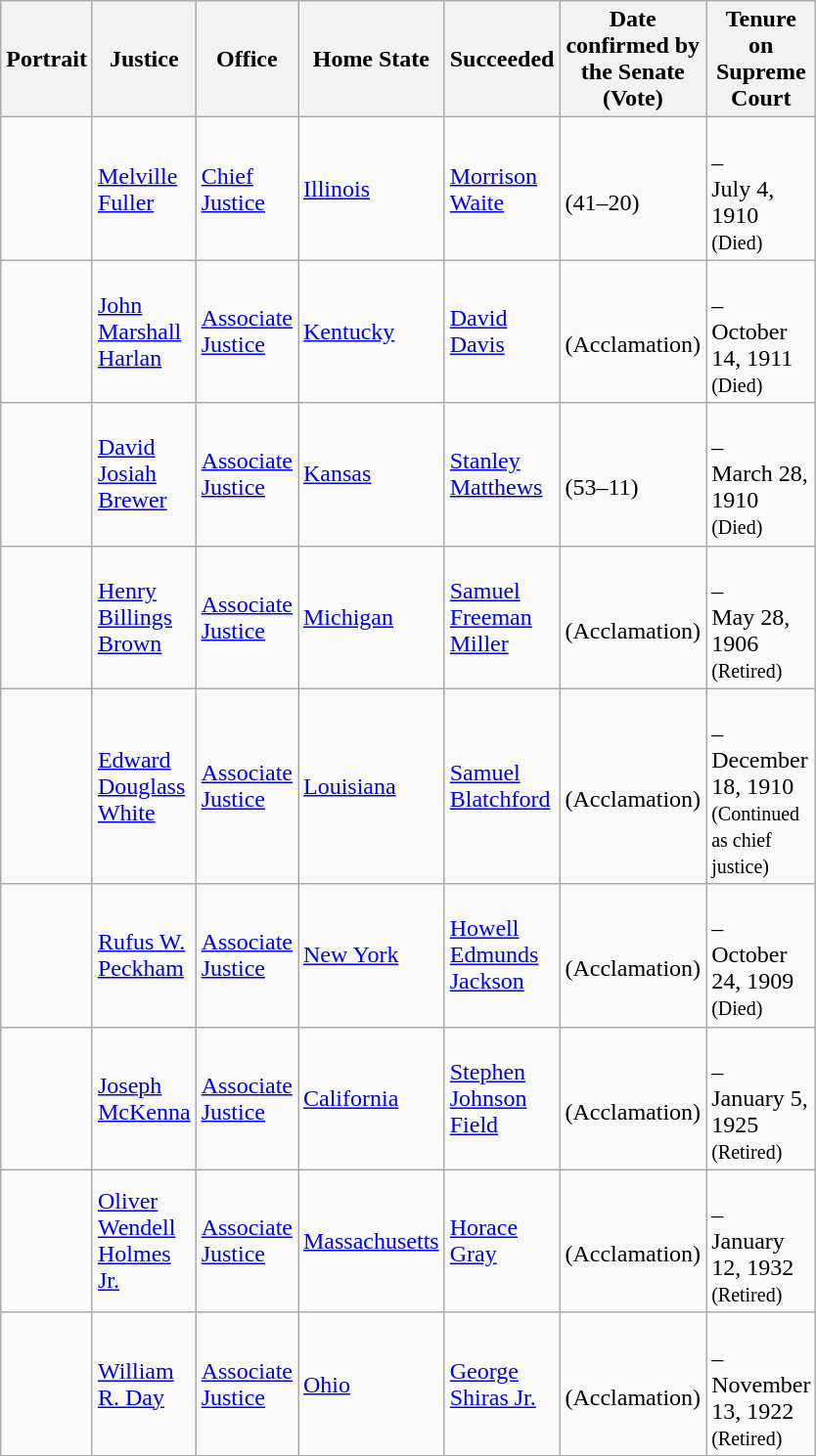<table class="wikitable sortable">
<tr>
<th scope="col" style="width: 10px;">Portrait</th>
<th scope="col" style="width: 10px;">Justice</th>
<th scope="col" style="width: 10px;">Office</th>
<th scope="col" style="width: 10px;">Home State</th>
<th scope="col" style="width: 10px;">Succeeded</th>
<th scope="col" style="width: 10px;">Date confirmed by the Senate<br>(Vote)</th>
<th scope="col" style="width: 10px;">Tenure on Supreme Court</th>
</tr>
<tr>
<td></td>
<td><a href='#'>Melville Fuller</a></td>
<td><a href='#'>Chief Justice</a></td>
<td><a href='#'>Illinois</a></td>
<td><a href='#'>Morrison Waite</a></td>
<td><br>(41–20)</td>
<td><br>–<br>July 4, 1910<br><small>(Died)</small></td>
</tr>
<tr>
<td></td>
<td><a href='#'>John Marshall Harlan</a></td>
<td><a href='#'>Associate Justice</a></td>
<td><a href='#'>Kentucky</a></td>
<td><a href='#'>David Davis</a></td>
<td><br>(Acclamation)</td>
<td><br>–<br>October 14, 1911<br><small>(Died)</small></td>
</tr>
<tr>
<td></td>
<td><a href='#'>David Josiah Brewer</a></td>
<td><a href='#'>Associate Justice</a></td>
<td><a href='#'>Kansas</a></td>
<td><a href='#'>Stanley Matthews</a></td>
<td><br>(53–11)</td>
<td><br>–<br>March 28, 1910<br><small>(Died)</small></td>
</tr>
<tr>
<td></td>
<td><a href='#'>Henry Billings Brown</a></td>
<td><a href='#'>Associate Justice</a></td>
<td><a href='#'>Michigan</a></td>
<td><a href='#'>Samuel Freeman Miller</a></td>
<td><br>(Acclamation)</td>
<td><br>–<br>May 28, 1906<br><small>(Retired)</small></td>
</tr>
<tr>
<td></td>
<td><a href='#'>Edward Douglass White</a></td>
<td><a href='#'>Associate Justice</a></td>
<td><a href='#'>Louisiana</a></td>
<td><a href='#'>Samuel Blatchford</a></td>
<td><br>(Acclamation)</td>
<td><br>–<br>December 18, 1910<br><small>(Continued as chief justice)</small></td>
</tr>
<tr>
<td></td>
<td><a href='#'>Rufus W. Peckham</a></td>
<td><a href='#'>Associate Justice</a></td>
<td><a href='#'>New York</a></td>
<td><a href='#'>Howell Edmunds Jackson</a></td>
<td><br>(Acclamation)</td>
<td><br>–<br>October 24, 1909<br><small>(Died)</small></td>
</tr>
<tr>
<td></td>
<td><a href='#'>Joseph McKenna</a></td>
<td><a href='#'>Associate Justice</a></td>
<td><a href='#'>California</a></td>
<td><a href='#'>Stephen Johnson Field</a></td>
<td><br>(Acclamation)</td>
<td><br>–<br>January 5, 1925<br><small>(Retired)</small></td>
</tr>
<tr>
<td></td>
<td><a href='#'>Oliver Wendell Holmes Jr.</a></td>
<td><a href='#'>Associate Justice</a></td>
<td><a href='#'>Massachusetts</a></td>
<td><a href='#'>Horace Gray</a></td>
<td><br>(Acclamation)</td>
<td><br>–<br>January 12, 1932<br><small>(Retired)</small></td>
</tr>
<tr>
<td></td>
<td><a href='#'>William R. Day</a></td>
<td><a href='#'>Associate Justice</a></td>
<td><a href='#'>Ohio</a></td>
<td><a href='#'>George Shiras Jr.</a></td>
<td><br>(Acclamation)</td>
<td><br>–<br>November 13, 1922<br><small>(Retired)</small></td>
</tr>
<tr>
</tr>
</table>
